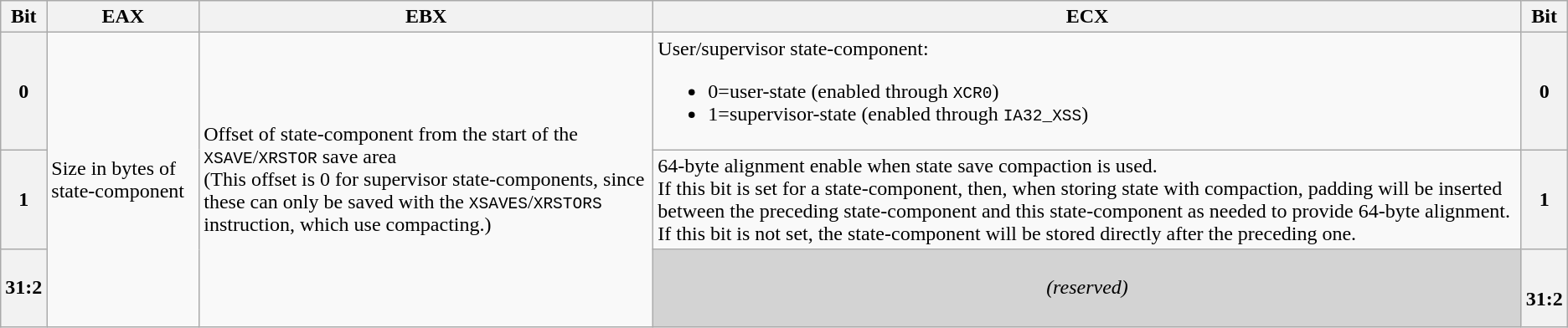<table class="wikitable">
<tr>
<th>Bit</th>
<th>EAX</th>
<th>EBX</th>
<th>ECX</th>
<th>Bit</th>
</tr>
<tr>
<th>0</th>
<td rowspan="3">Size in bytes of state-component</td>
<td rowspan="3">Offset of state-component from the start of the <code>XSAVE</code>/<code>XRSTOR</code> save area<br>(This offset is 0 for supervisor state-components, since these can only be saved with the <code>XSAVES</code>/<code>XRSTORS</code> instruction, which use compacting.)</td>
<td>User/supervisor state-component:<br><ul><li>0=user-state (enabled through <code>XCR0</code>)</li><li>1=supervisor-state (enabled through <code>IA32_XSS</code>)</li></ul></td>
<th>0</th>
</tr>
<tr>
<th>1</th>
<td>64-byte alignment enable when state save compaction is used.<br>If this bit is set for a state-component, then, when storing state with compaction, padding will be inserted between the preceding state-component and this state-component as needed to provide 64-byte alignment. If this bit is not set, the state-component will be stored directly after the preceding one.</td>
<th>1</th>
</tr>
<tr>
<th><br>31:2<br> </th>
<td style="text-align:center; background:lightgrey;"><em>(reserved)</em></td>
<th><br>31:2<br></th>
</tr>
</table>
